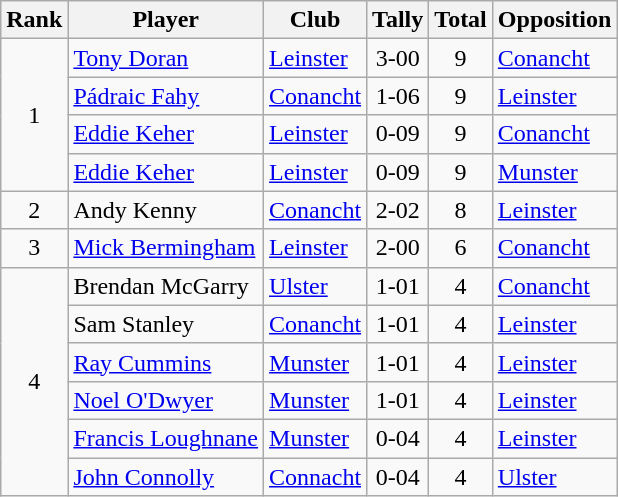<table class="wikitable">
<tr>
<th>Rank</th>
<th>Player</th>
<th>Club</th>
<th>Tally</th>
<th>Total</th>
<th>Opposition</th>
</tr>
<tr>
<td rowspan="4" style="text-align:center;">1</td>
<td><a href='#'>Tony Doran</a></td>
<td><a href='#'>Leinster</a></td>
<td align=center>3-00</td>
<td align=center>9</td>
<td><a href='#'>Conancht</a></td>
</tr>
<tr>
<td><a href='#'>Pádraic Fahy</a></td>
<td><a href='#'>Conancht</a></td>
<td align=center>1-06</td>
<td align=center>9</td>
<td><a href='#'>Leinster</a></td>
</tr>
<tr>
<td><a href='#'>Eddie Keher</a></td>
<td><a href='#'>Leinster</a></td>
<td align=center>0-09</td>
<td align=center>9</td>
<td><a href='#'>Conancht</a></td>
</tr>
<tr>
<td><a href='#'>Eddie Keher</a></td>
<td><a href='#'>Leinster</a></td>
<td align=center>0-09</td>
<td align=center>9</td>
<td><a href='#'>Munster</a></td>
</tr>
<tr>
<td rowspan="1" style="text-align:center;">2</td>
<td>Andy Kenny</td>
<td><a href='#'>Conancht</a></td>
<td align=center>2-02</td>
<td align=center>8</td>
<td><a href='#'>Leinster</a></td>
</tr>
<tr>
<td rowspan="1" style="text-align:center;">3</td>
<td><a href='#'>Mick Bermingham</a></td>
<td><a href='#'>Leinster</a></td>
<td align=center>2-00</td>
<td align=center>6</td>
<td><a href='#'>Conancht</a></td>
</tr>
<tr>
<td rowspan="6" style="text-align:center;">4</td>
<td>Brendan McGarry</td>
<td><a href='#'>Ulster</a></td>
<td align=center>1-01</td>
<td align=center>4</td>
<td><a href='#'>Conancht</a></td>
</tr>
<tr>
<td>Sam Stanley</td>
<td><a href='#'>Conancht</a></td>
<td align=center>1-01</td>
<td align=center>4</td>
<td><a href='#'>Leinster</a></td>
</tr>
<tr>
<td><a href='#'>Ray Cummins</a></td>
<td><a href='#'>Munster</a></td>
<td align=center>1-01</td>
<td align=center>4</td>
<td><a href='#'>Leinster</a></td>
</tr>
<tr>
<td><a href='#'>Noel O'Dwyer</a></td>
<td><a href='#'>Munster</a></td>
<td align=center>1-01</td>
<td align=center>4</td>
<td><a href='#'>Leinster</a></td>
</tr>
<tr>
<td><a href='#'>Francis Loughnane</a></td>
<td><a href='#'>Munster</a></td>
<td align=center>0-04</td>
<td align=center>4</td>
<td><a href='#'>Leinster</a></td>
</tr>
<tr>
<td><a href='#'>John Connolly</a></td>
<td><a href='#'>Connacht</a></td>
<td align=center>0-04</td>
<td align=center>4</td>
<td><a href='#'>Ulster</a></td>
</tr>
</table>
